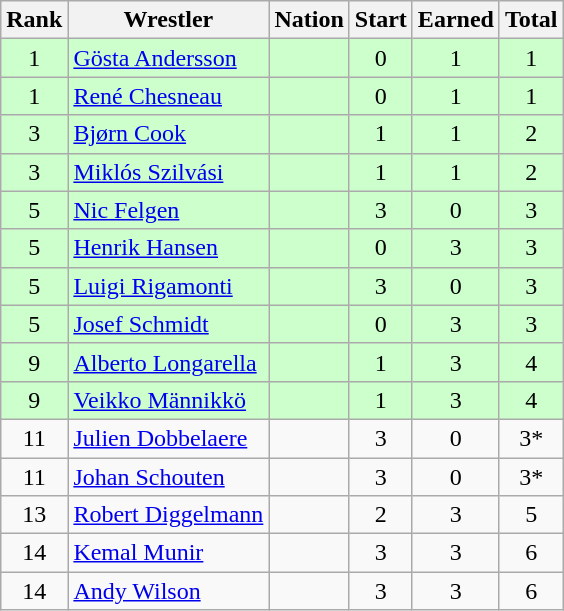<table class="wikitable sortable" style="text-align:center;">
<tr>
<th>Rank</th>
<th>Wrestler</th>
<th>Nation</th>
<th>Start</th>
<th>Earned</th>
<th>Total</th>
</tr>
<tr style="background:#cfc;">
<td>1</td>
<td align=left><a href='#'>Gösta Andersson</a></td>
<td align=left></td>
<td>0</td>
<td>1</td>
<td>1</td>
</tr>
<tr style="background:#cfc;">
<td>1</td>
<td align=left><a href='#'>René Chesneau</a></td>
<td align=left></td>
<td>0</td>
<td>1</td>
<td>1</td>
</tr>
<tr style="background:#cfc;">
<td>3</td>
<td align=left><a href='#'>Bjørn Cook</a></td>
<td align=left></td>
<td>1</td>
<td>1</td>
<td>2</td>
</tr>
<tr style="background:#cfc;">
<td>3</td>
<td align=left><a href='#'>Miklós Szilvási</a></td>
<td align=left></td>
<td>1</td>
<td>1</td>
<td>2</td>
</tr>
<tr style="background:#cfc;">
<td>5</td>
<td align=left><a href='#'>Nic Felgen</a></td>
<td align=left></td>
<td>3</td>
<td>0</td>
<td>3</td>
</tr>
<tr style="background:#cfc;">
<td>5</td>
<td align=left><a href='#'>Henrik Hansen</a></td>
<td align=left></td>
<td>0</td>
<td>3</td>
<td>3</td>
</tr>
<tr style="background:#cfc;">
<td>5</td>
<td align=left><a href='#'>Luigi Rigamonti</a></td>
<td align=left></td>
<td>3</td>
<td>0</td>
<td>3</td>
</tr>
<tr style="background:#cfc;">
<td>5</td>
<td align=left><a href='#'>Josef Schmidt</a></td>
<td align=left></td>
<td>0</td>
<td>3</td>
<td>3</td>
</tr>
<tr style="background:#cfc;">
<td>9</td>
<td align=left><a href='#'>Alberto Longarella</a></td>
<td align=left></td>
<td>1</td>
<td>3</td>
<td>4</td>
</tr>
<tr style="background:#cfc;">
<td>9</td>
<td align=left><a href='#'>Veikko Männikkö</a></td>
<td align=left></td>
<td>1</td>
<td>3</td>
<td>4</td>
</tr>
<tr>
<td>11</td>
<td align=left><a href='#'>Julien Dobbelaere</a></td>
<td align=left></td>
<td>3</td>
<td>0</td>
<td>3*</td>
</tr>
<tr>
<td>11</td>
<td align=left><a href='#'>Johan Schouten</a></td>
<td align=left></td>
<td>3</td>
<td>0</td>
<td>3*</td>
</tr>
<tr>
<td>13</td>
<td align=left><a href='#'>Robert Diggelmann</a></td>
<td align=left></td>
<td>2</td>
<td>3</td>
<td>5</td>
</tr>
<tr>
<td>14</td>
<td align=left><a href='#'>Kemal Munir</a></td>
<td align=left></td>
<td>3</td>
<td>3</td>
<td>6</td>
</tr>
<tr>
<td>14</td>
<td align=left><a href='#'>Andy Wilson</a></td>
<td align=left></td>
<td>3</td>
<td>3</td>
<td>6</td>
</tr>
</table>
